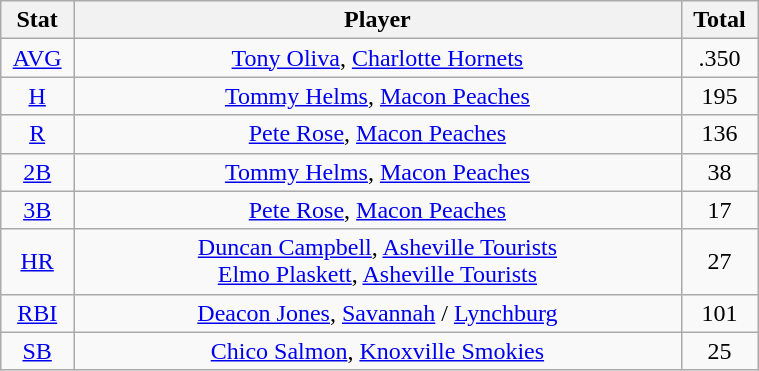<table class="wikitable" width="40%" style="text-align:center;">
<tr>
<th width="5%">Stat</th>
<th width="60%">Player</th>
<th width="5%">Total</th>
</tr>
<tr>
<td><a href='#'>AVG</a></td>
<td><a href='#'>Tony Oliva</a>, <a href='#'>Charlotte Hornets</a></td>
<td>.350</td>
</tr>
<tr>
<td><a href='#'>H</a></td>
<td><a href='#'>Tommy Helms</a>, <a href='#'>Macon Peaches</a></td>
<td>195</td>
</tr>
<tr>
<td><a href='#'>R</a></td>
<td><a href='#'>Pete Rose</a>, <a href='#'>Macon Peaches</a></td>
<td>136</td>
</tr>
<tr>
<td><a href='#'>2B</a></td>
<td><a href='#'>Tommy Helms</a>, <a href='#'>Macon Peaches</a></td>
<td>38</td>
</tr>
<tr>
<td><a href='#'>3B</a></td>
<td><a href='#'>Pete Rose</a>, <a href='#'>Macon Peaches</a></td>
<td>17</td>
</tr>
<tr>
<td><a href='#'>HR</a></td>
<td><a href='#'>Duncan Campbell</a>, <a href='#'>Asheville Tourists</a> <br> <a href='#'>Elmo Plaskett</a>, <a href='#'>Asheville Tourists</a></td>
<td>27</td>
</tr>
<tr>
<td><a href='#'>RBI</a></td>
<td><a href='#'>Deacon Jones</a>, <a href='#'>Savannah</a> / <a href='#'>Lynchburg</a></td>
<td>101</td>
</tr>
<tr>
<td><a href='#'>SB</a></td>
<td><a href='#'>Chico Salmon</a>, <a href='#'>Knoxville Smokies</a></td>
<td>25</td>
</tr>
</table>
